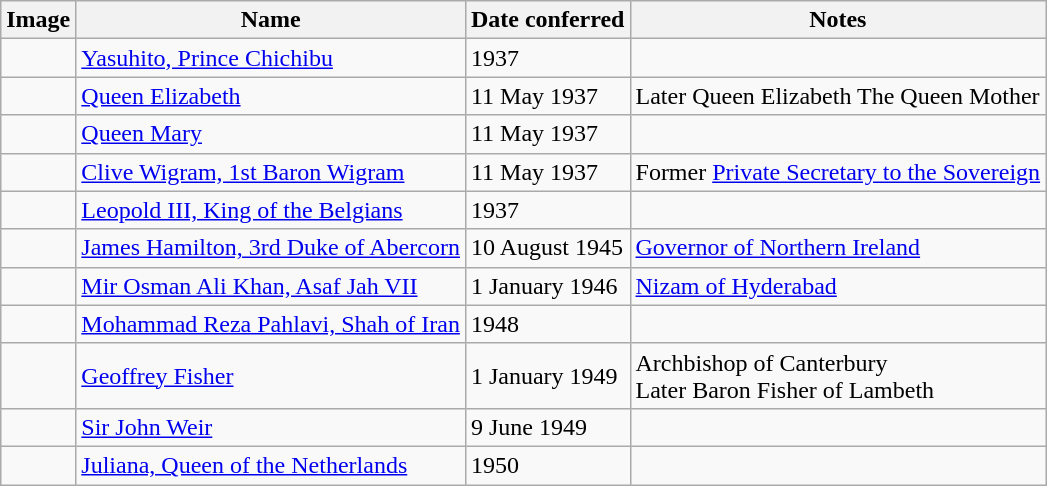<table class="wikitable">
<tr>
<th>Image</th>
<th>Name</th>
<th>Date conferred</th>
<th>Notes</th>
</tr>
<tr>
<td></td>
<td><a href='#'>Yasuhito, Prince Chichibu</a></td>
<td>1937</td>
<td></td>
</tr>
<tr>
<td></td>
<td><a href='#'>Queen Elizabeth</a> </td>
<td>11 May 1937</td>
<td>Later Queen Elizabeth The Queen Mother</td>
</tr>
<tr>
<td></td>
<td><a href='#'>Queen Mary</a> </td>
<td>11 May 1937</td>
<td></td>
</tr>
<tr>
<td></td>
<td><a href='#'>Clive Wigram, 1st Baron Wigram</a> </td>
<td>11 May 1937</td>
<td>Former <a href='#'>Private Secretary to the Sovereign</a></td>
</tr>
<tr>
<td></td>
<td><a href='#'>Leopold III, King of the Belgians</a> </td>
<td>1937</td>
<td></td>
</tr>
<tr>
<td></td>
<td><a href='#'>James Hamilton, 3rd Duke of Abercorn</a> </td>
<td>10 August 1945</td>
<td><a href='#'>Governor of Northern Ireland</a></td>
</tr>
<tr>
<td></td>
<td><a href='#'>Mir Osman Ali Khan, Asaf Jah VII</a> </td>
<td>1 January 1946</td>
<td><a href='#'>Nizam of Hyderabad</a></td>
</tr>
<tr>
<td></td>
<td><a href='#'>Mohammad Reza Pahlavi, Shah of Iran</a></td>
<td>1948</td>
<td></td>
</tr>
<tr>
<td></td>
<td><a href='#'>Geoffrey Fisher</a></td>
<td>1 January 1949</td>
<td>Archbishop of Canterbury<br>Later Baron Fisher of Lambeth</td>
</tr>
<tr>
<td></td>
<td><a href='#'>Sir John Weir</a> </td>
<td>9 June 1949</td>
<td></td>
</tr>
<tr>
<td></td>
<td><a href='#'>Juliana, Queen of the Netherlands</a></td>
<td>1950</td>
<td></td>
</tr>
</table>
